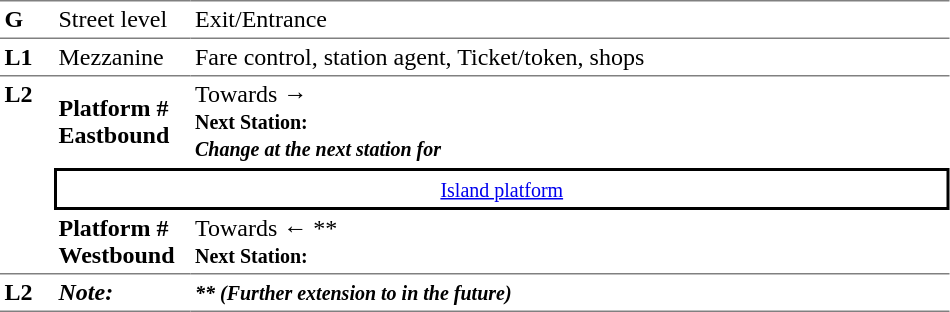<table border="0" cellspacing="0" cellpadding="3">
<tr>
<td width="30" valign="top" style="border-top:solid 1px gray;border-bottom:solid 1px gray;"><strong>G</strong></td>
<td width="85" valign="top" style="border-top:solid 1px gray;border-bottom:solid 1px gray;">Street level</td>
<td width="500" valign="top" style="border-top:solid 1px gray;border-bottom:solid 1px gray;">Exit/Entrance</td>
</tr>
<tr>
<td style="border-bottom:solid 1px gray;"><strong>L1</strong></td>
<td style="border-bottom:solid 1px gray;">Mezzanine</td>
<td style="border-bottom:solid 1px gray;">Fare control, station agent, Ticket/token, shops</td>
</tr>
<tr>
<td rowspan="3" width="30" valign="top" style="border-bottom:solid 1px gray;"><strong>L2</strong></td>
<td width="85" style="border-bottom:solid 1px white;"><span><strong>Platform #</strong><br><strong>Eastbound</strong></span></td>
<td width="500" style="border-bottom:solid 1px white;">Towards → <br><small><strong>Next Station:</strong> <br><strong><em>Change at the next station for </em></strong></small></td>
</tr>
<tr>
<td colspan="2" style="border-top:solid 2px black;border-right:solid 2px black;border-left:solid 2px black;border-bottom:solid 2px black;text-align:center;"><small><a href='#'>Island platform</a></small></td>
</tr>
<tr>
<td width="85" style="border-bottom:solid 1px gray;"><span><strong>Platform #</strong><br><strong>Westbound</strong></span></td>
<td width="500" style="border-bottom:solid 1px gray;">Towards ←  **<br><small><strong>Next Station:</strong> </small></td>
</tr>
<tr>
<td style="border-bottom:solid 1px gray;" width="30" valign="top"><strong>L2</strong></td>
<td style="border-bottom:solid 1px gray;" width="85" valign="top"><strong><em>Note:</em></strong></td>
<td style="border-bottom:solid 1px gray;" width="500" valign="top"><strong><em><small>** (Further extension to  in the future)</small></em></strong></td>
</tr>
<tr>
</tr>
</table>
